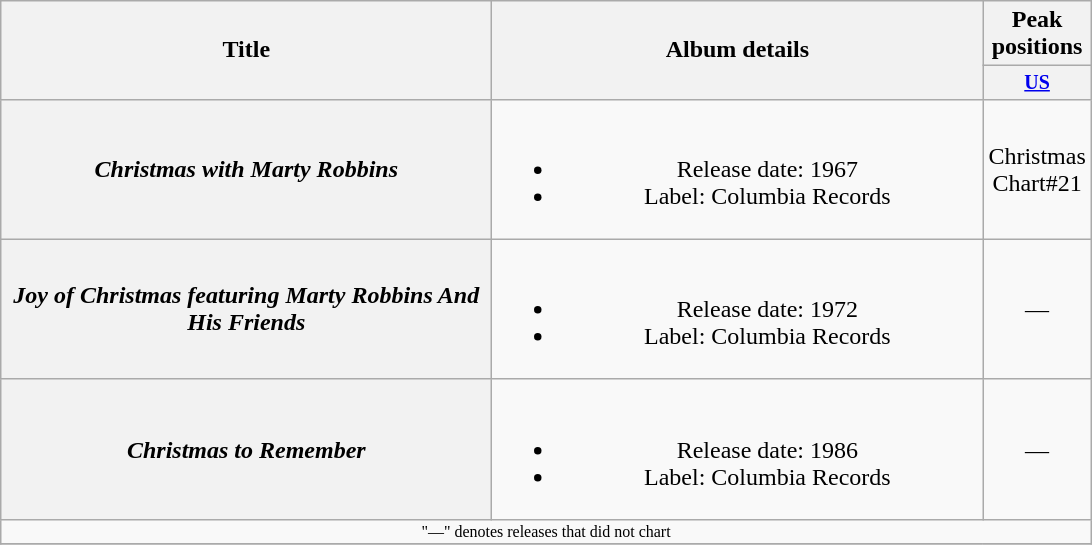<table class="wikitable plainrowheaders" style="text-align:center;">
<tr>
<th rowspan="2" style="width:20em;">Title</th>
<th rowspan="2" style="width:20em;">Album details</th>
<th colspan="1">Peak positions</th>
</tr>
<tr style="font-size:smaller;">
<th width="65"><a href='#'>US</a><br></th>
</tr>
<tr>
<th scope="row"><em>Christmas with Marty Robbins</em></th>
<td><br><ul><li>Release date: 1967</li><li>Label: Columbia Records</li></ul></td>
<td>Christmas Chart#21</td>
</tr>
<tr>
<th scope="row"><em>Joy of Christmas featuring Marty Robbins And His Friends</em></th>
<td><br><ul><li>Release date: 1972</li><li>Label: Columbia Records</li></ul></td>
<td>—</td>
</tr>
<tr>
<th scope="row"><em>Christmas to Remember</em></th>
<td><br><ul><li>Release date: 1986</li><li>Label: Columbia Records</li></ul></td>
<td>—</td>
</tr>
<tr>
<td colspan="3" style="font-size:8pt">"—" denotes releases that did not chart</td>
</tr>
<tr>
</tr>
</table>
